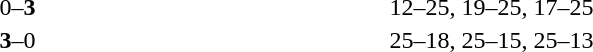<table>
<tr>
<th width=200></th>
<th width=80></th>
<th width=200></th>
<th width=220></th>
</tr>
<tr>
<td align=right></td>
<td align=center>0–<strong>3</strong></td>
<td><strong></strong></td>
<td>12–25, 19–25, 17–25</td>
</tr>
<tr>
<td align=right><strong></strong></td>
<td align=center><strong>3</strong>–0</td>
<td></td>
<td>25–18, 25–15, 25–13</td>
</tr>
</table>
